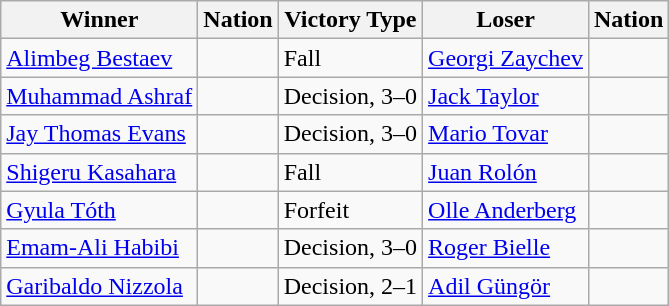<table class="wikitable sortable" style="text-align:left;">
<tr>
<th>Winner</th>
<th>Nation</th>
<th>Victory Type</th>
<th>Loser</th>
<th>Nation</th>
</tr>
<tr>
<td><a href='#'>Alimbeg Bestaev</a></td>
<td></td>
<td>Fall</td>
<td><a href='#'>Georgi Zaychev</a></td>
<td></td>
</tr>
<tr>
<td><a href='#'>Muhammad Ashraf</a></td>
<td></td>
<td>Decision, 3–0</td>
<td><a href='#'>Jack Taylor</a></td>
<td></td>
</tr>
<tr>
<td><a href='#'>Jay Thomas Evans</a></td>
<td></td>
<td>Decision, 3–0</td>
<td><a href='#'>Mario Tovar</a></td>
<td></td>
</tr>
<tr>
<td><a href='#'>Shigeru Kasahara</a></td>
<td></td>
<td>Fall</td>
<td><a href='#'>Juan Rolón</a></td>
<td></td>
</tr>
<tr>
<td><a href='#'>Gyula Tóth</a></td>
<td></td>
<td>Forfeit</td>
<td><a href='#'>Olle Anderberg</a></td>
<td></td>
</tr>
<tr>
<td><a href='#'>Emam-Ali Habibi</a></td>
<td></td>
<td>Decision, 3–0</td>
<td><a href='#'>Roger Bielle</a></td>
<td></td>
</tr>
<tr>
<td><a href='#'>Garibaldo Nizzola</a></td>
<td></td>
<td>Decision, 2–1</td>
<td><a href='#'>Adil Güngör</a></td>
<td></td>
</tr>
</table>
